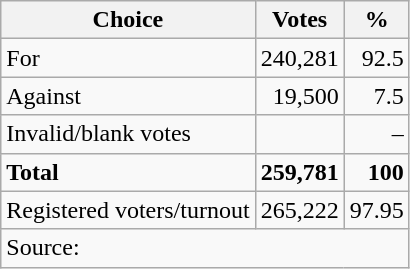<table class=wikitable style=text-align:right>
<tr>
<th>Choice</th>
<th>Votes</th>
<th>%</th>
</tr>
<tr>
<td align=left>For</td>
<td>240,281</td>
<td>92.5</td>
</tr>
<tr>
<td align=left>Against</td>
<td>19,500</td>
<td>7.5</td>
</tr>
<tr>
<td align=left>Invalid/blank votes</td>
<td></td>
<td>–</td>
</tr>
<tr>
<td align=left><strong>Total</strong></td>
<td><strong>259,781</strong></td>
<td><strong>100</strong></td>
</tr>
<tr>
<td align=left>Registered voters/turnout</td>
<td>265,222</td>
<td>97.95</td>
</tr>
<tr>
<td colspan=3 align=left>Source: </td>
</tr>
</table>
